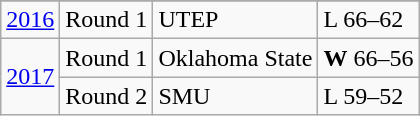<table class="wikitable">
<tr>
</tr>
<tr>
<td><a href='#'>2016</a></td>
<td>Round 1</td>
<td>UTEP</td>
<td>L 66–62</td>
</tr>
<tr>
<td rowspan="2"><a href='#'>2017</a></td>
<td>Round 1</td>
<td>Oklahoma State</td>
<td><strong>W</strong> 66–56</td>
</tr>
<tr>
<td>Round 2</td>
<td>SMU</td>
<td>L 59–52</td>
</tr>
</table>
